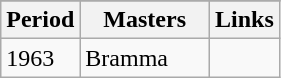<table class="wikitable">
<tr style="vertical-align:top;">
</tr>
<tr>
<th>Period</th>
<th>Masters</th>
<th>Links</th>
</tr>
<tr>
<td>1963</td>
<td>Bramma      </td>
<td></td>
</tr>
</table>
